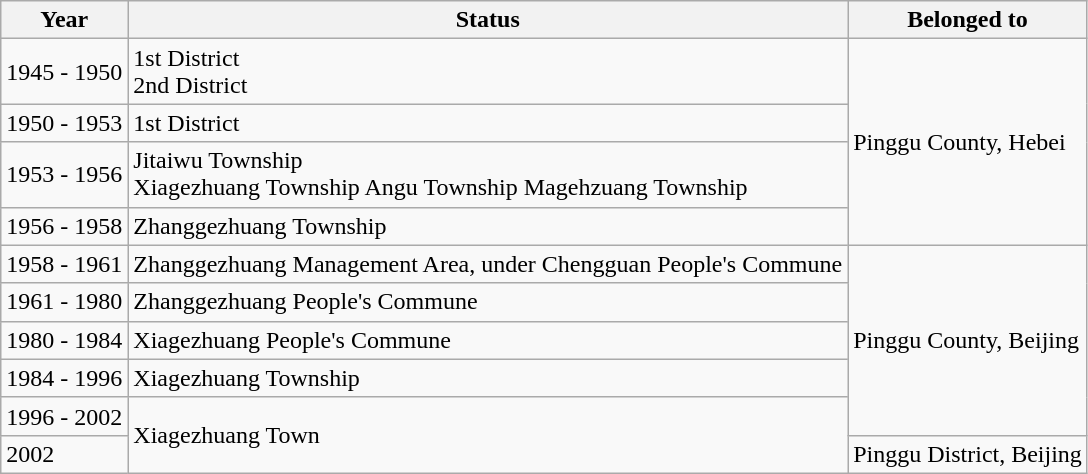<table class="wikitable">
<tr>
<th>Year</th>
<th>Status</th>
<th>Belonged to</th>
</tr>
<tr>
<td>1945 - 1950</td>
<td>1st District<br>2nd District</td>
<td rowspan="4">Pinggu County, Hebei</td>
</tr>
<tr>
<td>1950 - 1953</td>
<td>1st District</td>
</tr>
<tr>
<td>1953 - 1956</td>
<td>Jitaiwu Township<br>Xiagezhuang Township
Angu Township
Magehzuang Township</td>
</tr>
<tr>
<td>1956 - 1958</td>
<td>Zhanggezhuang Township</td>
</tr>
<tr>
<td>1958 - 1961</td>
<td>Zhanggezhuang Management Area, under Chengguan People's Commune</td>
<td rowspan="5">Pinggu County, Beijing</td>
</tr>
<tr>
<td>1961 - 1980</td>
<td>Zhanggezhuang People's Commune</td>
</tr>
<tr>
<td>1980 - 1984</td>
<td>Xiagezhuang People's Commune</td>
</tr>
<tr>
<td>1984 - 1996</td>
<td>Xiagezhuang Township</td>
</tr>
<tr>
<td>1996 - 2002</td>
<td rowspan="2">Xiagezhuang Town</td>
</tr>
<tr>
<td>2002</td>
<td>Pinggu District, Beijing</td>
</tr>
</table>
